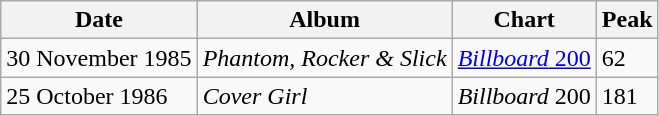<table class="wikitable">
<tr>
<th>Date</th>
<th>Album</th>
<th>Chart</th>
<th>Peak</th>
</tr>
<tr>
<td>30 November 1985</td>
<td><em>Phantom, Rocker & Slick</em></td>
<td><a href='#'><em>Billboard</em> 200</a></td>
<td>62</td>
</tr>
<tr>
<td>25 October 1986</td>
<td><em>Cover Girl</em></td>
<td><em>Billboard</em> 200</td>
<td>181</td>
</tr>
</table>
